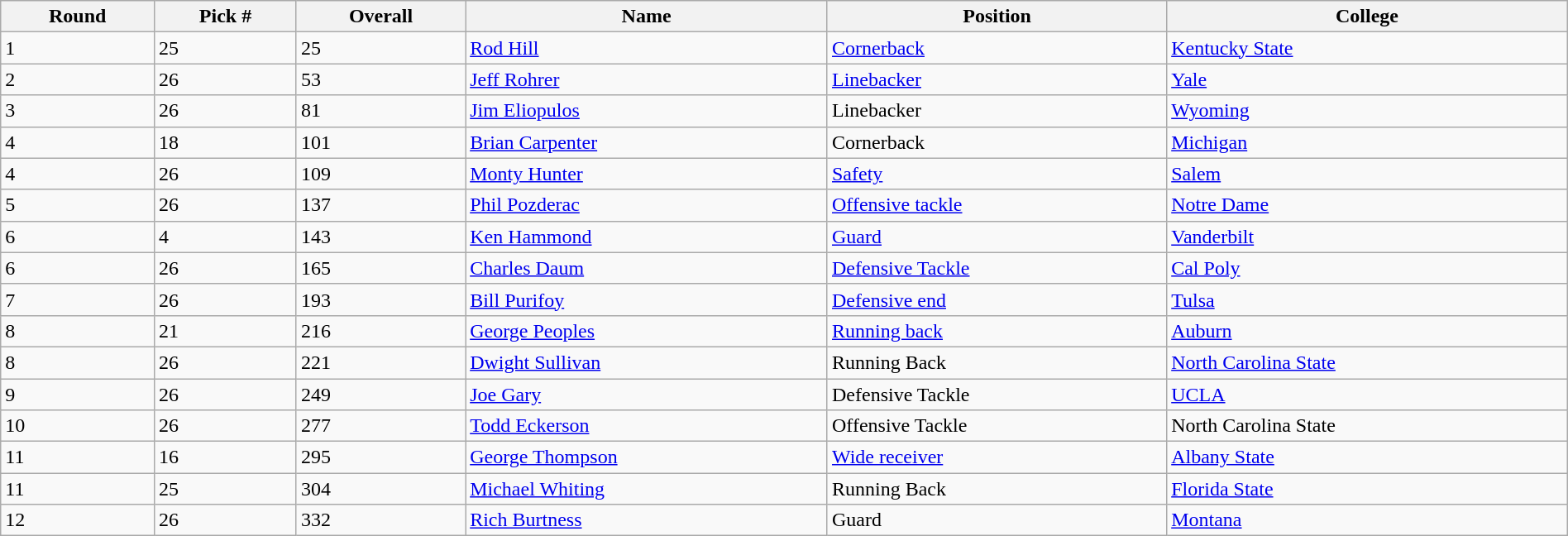<table class="wikitable sortable sortable" style="width: 100%">
<tr>
<th>Round</th>
<th>Pick #</th>
<th>Overall</th>
<th>Name</th>
<th>Position</th>
<th>College</th>
</tr>
<tr>
<td>1</td>
<td>25</td>
<td>25</td>
<td><a href='#'>Rod Hill</a></td>
<td><a href='#'>Cornerback</a></td>
<td><a href='#'>Kentucky State</a></td>
</tr>
<tr>
<td>2</td>
<td>26</td>
<td>53</td>
<td><a href='#'>Jeff Rohrer</a></td>
<td><a href='#'>Linebacker</a></td>
<td><a href='#'>Yale</a></td>
</tr>
<tr>
<td>3</td>
<td>26</td>
<td>81</td>
<td><a href='#'>Jim Eliopulos</a></td>
<td>Linebacker</td>
<td><a href='#'>Wyoming</a></td>
</tr>
<tr>
<td>4</td>
<td>18</td>
<td>101</td>
<td><a href='#'>Brian Carpenter</a></td>
<td>Cornerback</td>
<td><a href='#'>Michigan</a></td>
</tr>
<tr>
<td>4</td>
<td>26</td>
<td>109</td>
<td><a href='#'>Monty Hunter</a></td>
<td><a href='#'>Safety</a></td>
<td><a href='#'>Salem</a></td>
</tr>
<tr>
<td>5</td>
<td>26</td>
<td>137</td>
<td><a href='#'>Phil Pozderac</a></td>
<td><a href='#'>Offensive tackle</a></td>
<td><a href='#'>Notre Dame</a></td>
</tr>
<tr>
<td>6</td>
<td>4</td>
<td>143</td>
<td><a href='#'>Ken Hammond</a></td>
<td><a href='#'>Guard</a></td>
<td><a href='#'>Vanderbilt</a></td>
</tr>
<tr>
<td>6</td>
<td>26</td>
<td>165</td>
<td><a href='#'>Charles Daum</a></td>
<td><a href='#'>Defensive Tackle</a></td>
<td><a href='#'>Cal Poly</a></td>
</tr>
<tr>
<td>7</td>
<td>26</td>
<td>193</td>
<td><a href='#'>Bill Purifoy</a></td>
<td><a href='#'>Defensive end</a></td>
<td><a href='#'>Tulsa</a></td>
</tr>
<tr>
<td>8</td>
<td>21</td>
<td>216</td>
<td><a href='#'>George Peoples</a></td>
<td><a href='#'>Running back</a></td>
<td><a href='#'>Auburn</a></td>
</tr>
<tr>
<td>8</td>
<td>26</td>
<td>221</td>
<td><a href='#'>Dwight Sullivan</a></td>
<td>Running Back</td>
<td><a href='#'>North Carolina State</a></td>
</tr>
<tr>
<td>9</td>
<td>26</td>
<td>249</td>
<td><a href='#'>Joe Gary</a></td>
<td>Defensive Tackle</td>
<td><a href='#'>UCLA</a></td>
</tr>
<tr>
<td>10</td>
<td>26</td>
<td>277</td>
<td><a href='#'>Todd Eckerson</a></td>
<td>Offensive Tackle</td>
<td>North Carolina State</td>
</tr>
<tr>
<td>11</td>
<td>16</td>
<td>295</td>
<td><a href='#'>George Thompson</a></td>
<td><a href='#'>Wide receiver</a></td>
<td><a href='#'>Albany State</a></td>
</tr>
<tr>
<td>11</td>
<td>25</td>
<td>304</td>
<td><a href='#'>Michael Whiting</a></td>
<td>Running Back</td>
<td><a href='#'>Florida State</a></td>
</tr>
<tr>
<td>12</td>
<td>26</td>
<td>332</td>
<td><a href='#'>Rich Burtness</a></td>
<td>Guard</td>
<td><a href='#'>Montana</a></td>
</tr>
</table>
